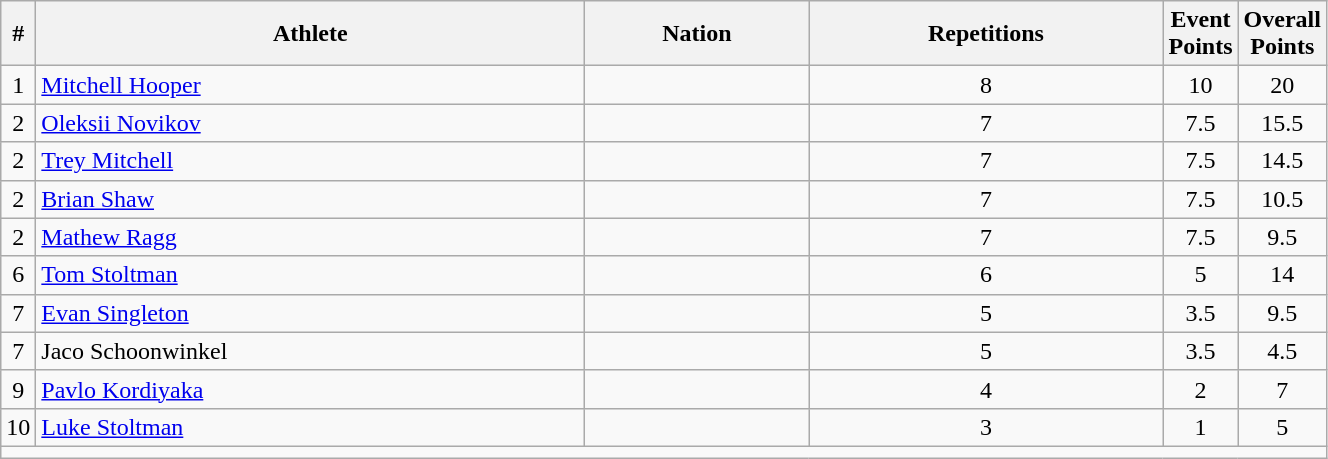<table class="wikitable sortable" style="text-align:center;width: 70%;">
<tr>
<th scope="col" style="width: 10px;">#</th>
<th scope="col">Athlete</th>
<th scope="col">Nation</th>
<th scope="col">Repetitions</th>
<th scope="col" style="width: 10px;">Event Points</th>
<th scope="col" style="width: 10px;">Overall Points</th>
</tr>
<tr>
<td>1</td>
<td align=left><a href='#'>Mitchell Hooper</a></td>
<td align=left></td>
<td>8</td>
<td>10</td>
<td>20</td>
</tr>
<tr>
<td>2</td>
<td align=left><a href='#'>Oleksii Novikov</a></td>
<td align=left></td>
<td>7</td>
<td>7.5</td>
<td>15.5</td>
</tr>
<tr>
<td>2</td>
<td align=left><a href='#'>Trey Mitchell</a></td>
<td align=left></td>
<td>7</td>
<td>7.5</td>
<td>14.5</td>
</tr>
<tr>
<td>2</td>
<td align=left><a href='#'>Brian Shaw</a></td>
<td align=left></td>
<td>7</td>
<td>7.5</td>
<td>10.5</td>
</tr>
<tr>
<td>2</td>
<td align=left><a href='#'>Mathew Ragg</a></td>
<td align=left></td>
<td>7</td>
<td>7.5</td>
<td>9.5</td>
</tr>
<tr>
<td>6</td>
<td align=left><a href='#'>Tom Stoltman</a></td>
<td align=left></td>
<td>6</td>
<td>5</td>
<td>14</td>
</tr>
<tr>
<td>7</td>
<td align=left><a href='#'>Evan Singleton</a></td>
<td align=left></td>
<td>5</td>
<td>3.5</td>
<td>9.5</td>
</tr>
<tr>
<td>7</td>
<td align=left>Jaco Schoonwinkel</td>
<td align=left></td>
<td>5</td>
<td>3.5</td>
<td>4.5</td>
</tr>
<tr>
<td>9</td>
<td align=left><a href='#'>Pavlo Kordiyaka</a></td>
<td align=left></td>
<td>4</td>
<td>2</td>
<td>7</td>
</tr>
<tr>
<td>10</td>
<td align=left><a href='#'>Luke Stoltman</a></td>
<td align=left></td>
<td>3</td>
<td>1</td>
<td>5</td>
</tr>
<tr class="sortbottom">
<td colspan="6"></td>
</tr>
</table>
